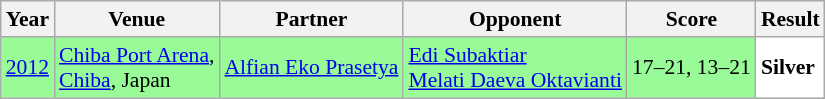<table class="sortable wikitable" style="font-size: 90%;">
<tr>
<th>Year</th>
<th>Venue</th>
<th>Partner</th>
<th>Opponent</th>
<th>Score</th>
<th>Result</th>
</tr>
<tr style="background:#98FB98">
<td align="center"><a href='#'>2012</a></td>
<td align="left"><a href='#'>Chiba Port Arena</a>,<br><a href='#'>Chiba</a>, Japan</td>
<td align="left"> <a href='#'>Alfian Eko Prasetya</a></td>
<td align="left"> <a href='#'>Edi Subaktiar</a> <br>  <a href='#'>Melati Daeva Oktavianti</a></td>
<td align="left">17–21, 13–21</td>
<td style="text-align:left; background:white"> <strong>Silver</strong></td>
</tr>
</table>
